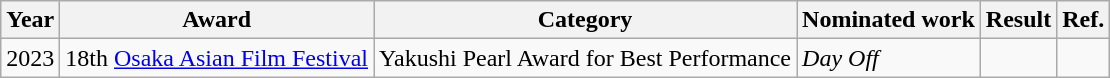<table class="wikitable">
<tr>
<th>Year</th>
<th>Award</th>
<th>Category</th>
<th>Nominated work</th>
<th>Result</th>
<th>Ref.</th>
</tr>
<tr>
<td>2023</td>
<td>18th <a href='#'>Osaka Asian Film Festival</a></td>
<td>Yakushi Pearl Award for Best Performance</td>
<td><em>Day Off</em></td>
<td></td>
<td></td>
</tr>
</table>
